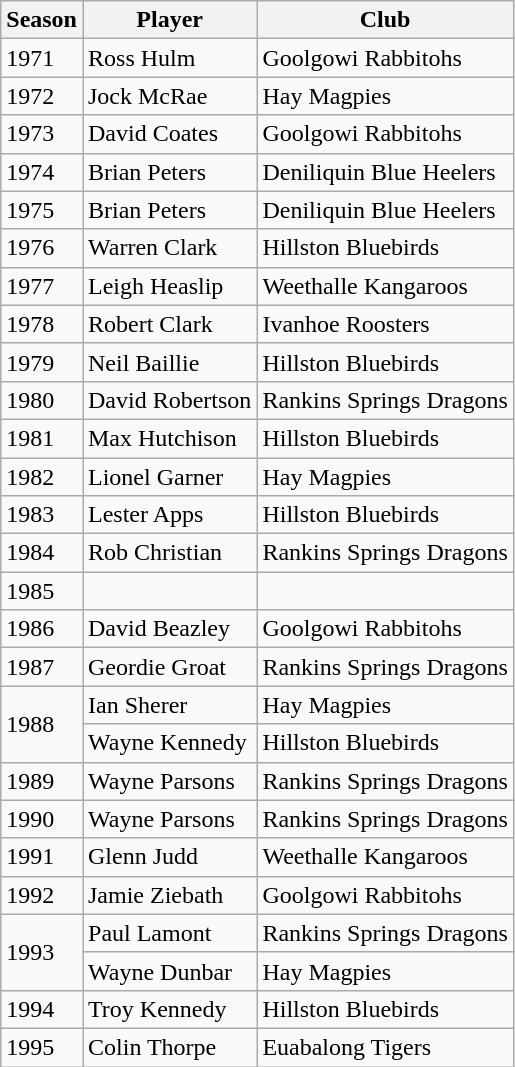<table class="wikitable sortable">
<tr>
<th>Season</th>
<th>Player</th>
<th>Club</th>
</tr>
<tr>
<td>1971</td>
<td>Ross Hulm</td>
<td> Goolgowi Rabbitohs</td>
</tr>
<tr>
<td>1972</td>
<td>Jock McRae</td>
<td> Hay Magpies</td>
</tr>
<tr>
<td>1973</td>
<td>David Coates</td>
<td> Goolgowi Rabbitohs</td>
</tr>
<tr>
<td>1974</td>
<td>Brian Peters</td>
<td> Deniliquin Blue Heelers</td>
</tr>
<tr>
<td>1975</td>
<td>Brian Peters</td>
<td> Deniliquin Blue Heelers</td>
</tr>
<tr>
<td>1976</td>
<td>Warren Clark</td>
<td> Hillston Bluebirds</td>
</tr>
<tr>
<td>1977</td>
<td>Leigh Heaslip</td>
<td> Weethalle Kangaroos</td>
</tr>
<tr>
<td>1978</td>
<td>Robert Clark</td>
<td> Ivanhoe Roosters</td>
</tr>
<tr>
<td>1979</td>
<td>Neil Baillie</td>
<td> Hillston Bluebirds</td>
</tr>
<tr>
<td>1980</td>
<td>David Robertson</td>
<td> Rankins Springs Dragons</td>
</tr>
<tr>
<td>1981</td>
<td>Max Hutchison</td>
<td> Hillston Bluebirds</td>
</tr>
<tr>
<td>1982</td>
<td>Lionel Garner</td>
<td> Hay Magpies</td>
</tr>
<tr>
<td>1983</td>
<td>Lester Apps</td>
<td> Hillston Bluebirds</td>
</tr>
<tr>
<td>1984</td>
<td>Rob Christian</td>
<td> Rankins Springs Dragons</td>
</tr>
<tr>
<td>1985</td>
<td></td>
<td></td>
</tr>
<tr>
<td>1986</td>
<td>David Beazley</td>
<td> Goolgowi Rabbitohs</td>
</tr>
<tr>
<td>1987</td>
<td>Geordie Groat</td>
<td> Rankins Springs Dragons</td>
</tr>
<tr>
<td rowspan="2">1988</td>
<td>Ian Sherer</td>
<td> Hay Magpies</td>
</tr>
<tr>
<td>Wayne Kennedy</td>
<td> Hillston Bluebirds</td>
</tr>
<tr>
<td>1989</td>
<td>Wayne Parsons</td>
<td> Rankins Springs Dragons</td>
</tr>
<tr>
<td>1990</td>
<td>Wayne Parsons</td>
<td> Rankins Springs Dragons</td>
</tr>
<tr>
<td>1991</td>
<td>Glenn Judd</td>
<td> Weethalle Kangaroos</td>
</tr>
<tr>
<td>1992</td>
<td>Jamie Ziebath</td>
<td> Goolgowi Rabbitohs</td>
</tr>
<tr>
<td rowspan="2">1993</td>
<td>Paul Lamont</td>
<td> Rankins Springs Dragons</td>
</tr>
<tr>
<td>Wayne Dunbar</td>
<td> Hay Magpies</td>
</tr>
<tr>
<td>1994</td>
<td>Troy Kennedy</td>
<td> Hillston Bluebirds</td>
</tr>
<tr>
<td>1995</td>
<td>Colin Thorpe</td>
<td> Euabalong Tigers</td>
</tr>
</table>
